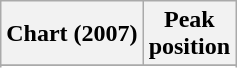<table class="wikitable sortable plainrowheaders" style="text-align:center">
<tr>
<th>Chart (2007)</th>
<th>Peak<br>position</th>
</tr>
<tr>
</tr>
<tr>
</tr>
<tr>
</tr>
</table>
